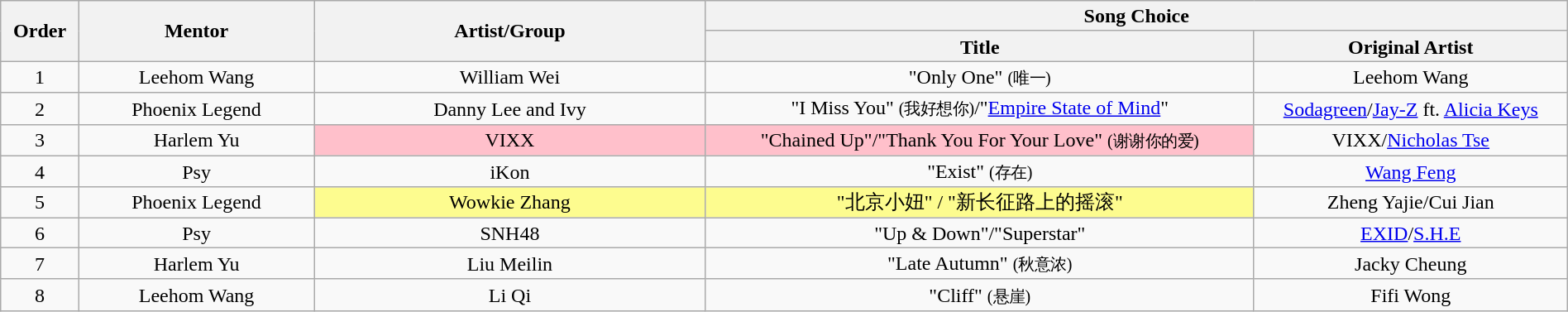<table class="wikitable" style="text-align:center; line-height:17px; font-size:100%; width:100%;">
<tr>
<th scope="col" rowspan="2" width="05%">Order</th>
<th scope="col" rowspan="2" width="15%">Mentor</th>
<th scope="col" rowspan="2" width="25%">Artist/Group</th>
<th scope="col" colspan="2">Song Choice</th>
</tr>
<tr>
<th scope="col" width="35%">Title</th>
<th scope="col" width="20%">Original Artist</th>
</tr>
<tr>
<td scope="row">1</td>
<td scope="row">Leehom Wang</td>
<td scope="row">William Wei</td>
<td scope="row">"Only One" <small>(唯一)</small></td>
<td scope="row">Leehom Wang</td>
</tr>
<tr>
<td scope="row">2</td>
<td scope="row">Phoenix Legend</td>
<td scope="row">Danny Lee and Ivy</td>
<td scope="row">"I Miss You" <small>(我好想你)</small>/"<a href='#'>Empire State of Mind</a>"</td>
<td scope="row"><a href='#'>Sodagreen</a>/<a href='#'>Jay-Z</a> ft. <a href='#'>Alicia Keys</a></td>
</tr>
<tr>
<td scope="row">3</td>
<td scope="row">Harlem Yu</td>
<td style="background:pink; scope:row">VIXX</td>
<td style="background:pink; scope:row">"Chained Up"/"Thank You For Your Love" <small>(谢谢你的爱)</small></td>
<td scope="row">VIXX/<a href='#'>Nicholas Tse</a></td>
</tr>
<tr>
<td scope="row">4</td>
<td scope="row">Psy</td>
<td scope="row">iKon</td>
<td scope="row">"Exist" <small>(存在)</small></td>
<td scope="row"><a href='#'>Wang Feng</a></td>
</tr>
<tr>
<td scope="row">5</td>
<td scope="row">Phoenix Legend</td>
<td style="background:#fdfc8f; scope:row">Wowkie Zhang</td>
<td style="background:#fdfc8f; scope:row">"北京小妞" / "新长征路上的摇滚"</td>
<td scope="row">Zheng Yajie/Cui Jian</td>
</tr>
<tr>
<td scope="row">6</td>
<td scope="row">Psy</td>
<td scope="row">SNH48</td>
<td scope="row">"Up & Down"/"Superstar"</td>
<td scope="row"><a href='#'>EXID</a>/<a href='#'>S.H.E</a></td>
</tr>
<tr>
<td scope="row">7</td>
<td scope="row">Harlem Yu</td>
<td scope="row">Liu Meilin</td>
<td scope="row">"Late Autumn" <small>(秋意浓)</small></td>
<td scope="row">Jacky Cheung</td>
</tr>
<tr>
<td scope="row">8</td>
<td scope="row">Leehom Wang</td>
<td scope="row">Li Qi</td>
<td scope="row">"Cliff" <small>(悬崖)</small></td>
<td scope="row">Fifi Wong</td>
</tr>
</table>
